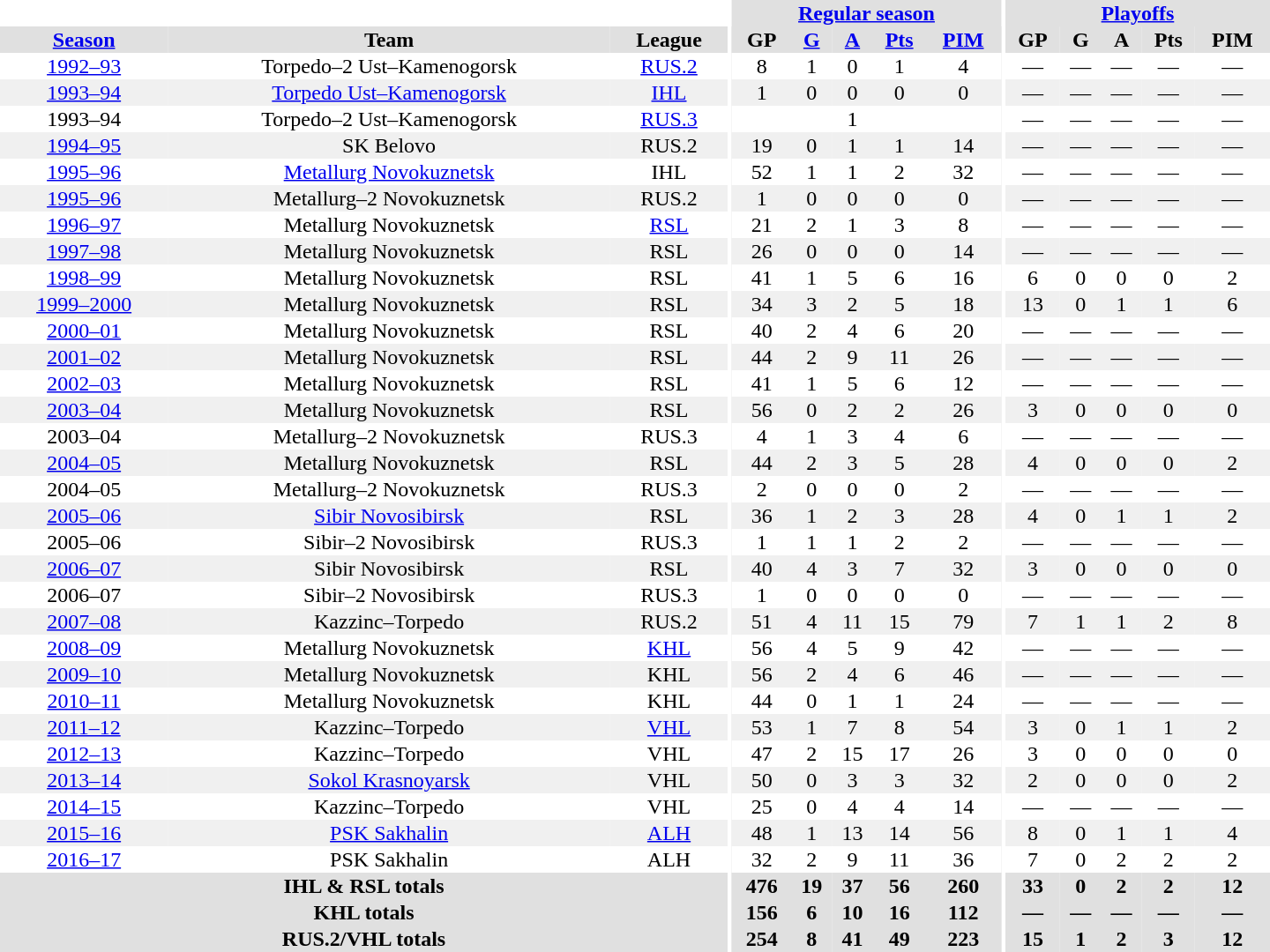<table border="0" cellpadding="1" cellspacing="0" style="text-align:center; width:60em">
<tr bgcolor="#e0e0e0">
<th colspan="3" bgcolor="#ffffff"></th>
<th rowspan="99" bgcolor="#ffffff"></th>
<th colspan="5"><a href='#'>Regular season</a></th>
<th rowspan="99" bgcolor="#ffffff"></th>
<th colspan="5"><a href='#'>Playoffs</a></th>
</tr>
<tr bgcolor="#e0e0e0">
<th><a href='#'>Season</a></th>
<th>Team</th>
<th>League</th>
<th>GP</th>
<th><a href='#'>G</a></th>
<th><a href='#'>A</a></th>
<th><a href='#'>Pts</a></th>
<th><a href='#'>PIM</a></th>
<th>GP</th>
<th>G</th>
<th>A</th>
<th>Pts</th>
<th>PIM</th>
</tr>
<tr>
<td><a href='#'>1992–93</a></td>
<td>Torpedo–2 Ust–Kamenogorsk</td>
<td><a href='#'>RUS.2</a></td>
<td>8</td>
<td>1</td>
<td>0</td>
<td>1</td>
<td>4</td>
<td>—</td>
<td>—</td>
<td>—</td>
<td>—</td>
<td>—</td>
</tr>
<tr bgcolor="#f0f0f0">
<td><a href='#'>1993–94</a></td>
<td><a href='#'>Torpedo Ust–Kamenogorsk</a></td>
<td><a href='#'>IHL</a></td>
<td>1</td>
<td>0</td>
<td>0</td>
<td>0</td>
<td>0</td>
<td>—</td>
<td>—</td>
<td>—</td>
<td>—</td>
<td>—</td>
</tr>
<tr>
<td>1993–94</td>
<td>Torpedo–2 Ust–Kamenogorsk</td>
<td><a href='#'>RUS.3</a></td>
<td></td>
<td></td>
<td>1</td>
<td></td>
<td></td>
<td>—</td>
<td>—</td>
<td>—</td>
<td>—</td>
<td>—</td>
</tr>
<tr bgcolor="#f0f0f0">
<td><a href='#'>1994–95</a></td>
<td>SK Belovo</td>
<td>RUS.2</td>
<td>19</td>
<td>0</td>
<td>1</td>
<td>1</td>
<td>14</td>
<td>—</td>
<td>—</td>
<td>—</td>
<td>—</td>
<td>—</td>
</tr>
<tr>
<td><a href='#'>1995–96</a></td>
<td><a href='#'>Metallurg Novokuznetsk</a></td>
<td>IHL</td>
<td>52</td>
<td>1</td>
<td>1</td>
<td>2</td>
<td>32</td>
<td>—</td>
<td>—</td>
<td>—</td>
<td>—</td>
<td>—</td>
</tr>
<tr bgcolor="#f0f0f0">
<td><a href='#'>1995–96</a></td>
<td>Metallurg–2 Novokuznetsk</td>
<td>RUS.2</td>
<td>1</td>
<td>0</td>
<td>0</td>
<td>0</td>
<td>0</td>
<td>—</td>
<td>—</td>
<td>—</td>
<td>—</td>
<td>—</td>
</tr>
<tr>
<td><a href='#'>1996–97</a></td>
<td>Metallurg Novokuznetsk</td>
<td><a href='#'>RSL</a></td>
<td>21</td>
<td>2</td>
<td>1</td>
<td>3</td>
<td>8</td>
<td>—</td>
<td>—</td>
<td>—</td>
<td>—</td>
<td>—</td>
</tr>
<tr bgcolor="#f0f0f0">
<td><a href='#'>1997–98</a></td>
<td>Metallurg Novokuznetsk</td>
<td>RSL</td>
<td>26</td>
<td>0</td>
<td>0</td>
<td>0</td>
<td>14</td>
<td>—</td>
<td>—</td>
<td>—</td>
<td>—</td>
<td>—</td>
</tr>
<tr>
<td><a href='#'>1998–99</a></td>
<td>Metallurg Novokuznetsk</td>
<td>RSL</td>
<td>41</td>
<td>1</td>
<td>5</td>
<td>6</td>
<td>16</td>
<td>6</td>
<td>0</td>
<td>0</td>
<td>0</td>
<td>2</td>
</tr>
<tr bgcolor="#f0f0f0">
<td><a href='#'>1999–2000</a></td>
<td>Metallurg Novokuznetsk</td>
<td>RSL</td>
<td>34</td>
<td>3</td>
<td>2</td>
<td>5</td>
<td>18</td>
<td>13</td>
<td>0</td>
<td>1</td>
<td>1</td>
<td>6</td>
</tr>
<tr>
<td><a href='#'>2000–01</a></td>
<td>Metallurg Novokuznetsk</td>
<td>RSL</td>
<td>40</td>
<td>2</td>
<td>4</td>
<td>6</td>
<td>20</td>
<td>—</td>
<td>—</td>
<td>—</td>
<td>—</td>
<td>—</td>
</tr>
<tr bgcolor="#f0f0f0">
<td><a href='#'>2001–02</a></td>
<td>Metallurg Novokuznetsk</td>
<td>RSL</td>
<td>44</td>
<td>2</td>
<td>9</td>
<td>11</td>
<td>26</td>
<td>—</td>
<td>—</td>
<td>—</td>
<td>—</td>
<td>—</td>
</tr>
<tr>
<td><a href='#'>2002–03</a></td>
<td>Metallurg Novokuznetsk</td>
<td>RSL</td>
<td>41</td>
<td>1</td>
<td>5</td>
<td>6</td>
<td>12</td>
<td>—</td>
<td>—</td>
<td>—</td>
<td>—</td>
<td>—</td>
</tr>
<tr bgcolor="#f0f0f0">
<td><a href='#'>2003–04</a></td>
<td>Metallurg Novokuznetsk</td>
<td>RSL</td>
<td>56</td>
<td>0</td>
<td>2</td>
<td>2</td>
<td>26</td>
<td>3</td>
<td>0</td>
<td>0</td>
<td>0</td>
<td>0</td>
</tr>
<tr>
<td>2003–04</td>
<td>Metallurg–2 Novokuznetsk</td>
<td>RUS.3</td>
<td>4</td>
<td>1</td>
<td>3</td>
<td>4</td>
<td>6</td>
<td>—</td>
<td>—</td>
<td>—</td>
<td>—</td>
<td>—</td>
</tr>
<tr bgcolor="#f0f0f0">
<td><a href='#'>2004–05</a></td>
<td>Metallurg Novokuznetsk</td>
<td>RSL</td>
<td>44</td>
<td>2</td>
<td>3</td>
<td>5</td>
<td>28</td>
<td>4</td>
<td>0</td>
<td>0</td>
<td>0</td>
<td>2</td>
</tr>
<tr>
<td>2004–05</td>
<td>Metallurg–2 Novokuznetsk</td>
<td>RUS.3</td>
<td>2</td>
<td>0</td>
<td>0</td>
<td>0</td>
<td>2</td>
<td>—</td>
<td>—</td>
<td>—</td>
<td>—</td>
<td>—</td>
</tr>
<tr bgcolor="#f0f0f0">
<td><a href='#'>2005–06</a></td>
<td><a href='#'>Sibir Novosibirsk</a></td>
<td>RSL</td>
<td>36</td>
<td>1</td>
<td>2</td>
<td>3</td>
<td>28</td>
<td>4</td>
<td>0</td>
<td>1</td>
<td>1</td>
<td>2</td>
</tr>
<tr>
<td>2005–06</td>
<td>Sibir–2 Novosibirsk</td>
<td>RUS.3</td>
<td>1</td>
<td>1</td>
<td>1</td>
<td>2</td>
<td>2</td>
<td>—</td>
<td>—</td>
<td>—</td>
<td>—</td>
<td>—</td>
</tr>
<tr bgcolor="#f0f0f0">
<td><a href='#'>2006–07</a></td>
<td>Sibir Novosibirsk</td>
<td>RSL</td>
<td>40</td>
<td>4</td>
<td>3</td>
<td>7</td>
<td>32</td>
<td>3</td>
<td>0</td>
<td>0</td>
<td>0</td>
<td>0</td>
</tr>
<tr>
<td>2006–07</td>
<td>Sibir–2 Novosibirsk</td>
<td>RUS.3</td>
<td>1</td>
<td>0</td>
<td>0</td>
<td>0</td>
<td>0</td>
<td>—</td>
<td>—</td>
<td>—</td>
<td>—</td>
<td>—</td>
</tr>
<tr bgcolor="#f0f0f0">
<td><a href='#'>2007–08</a></td>
<td>Kazzinc–Torpedo</td>
<td>RUS.2</td>
<td>51</td>
<td>4</td>
<td>11</td>
<td>15</td>
<td>79</td>
<td>7</td>
<td>1</td>
<td>1</td>
<td>2</td>
<td>8</td>
</tr>
<tr>
<td><a href='#'>2008–09</a></td>
<td>Metallurg Novokuznetsk</td>
<td><a href='#'>KHL</a></td>
<td>56</td>
<td>4</td>
<td>5</td>
<td>9</td>
<td>42</td>
<td>—</td>
<td>—</td>
<td>—</td>
<td>—</td>
<td>—</td>
</tr>
<tr bgcolor="#f0f0f0">
<td><a href='#'>2009–10</a></td>
<td>Metallurg Novokuznetsk</td>
<td>KHL</td>
<td>56</td>
<td>2</td>
<td>4</td>
<td>6</td>
<td>46</td>
<td>—</td>
<td>—</td>
<td>—</td>
<td>—</td>
<td>—</td>
</tr>
<tr>
<td><a href='#'>2010–11</a></td>
<td>Metallurg Novokuznetsk</td>
<td>KHL</td>
<td>44</td>
<td>0</td>
<td>1</td>
<td>1</td>
<td>24</td>
<td>—</td>
<td>—</td>
<td>—</td>
<td>—</td>
<td>—</td>
</tr>
<tr bgcolor="#f0f0f0">
<td><a href='#'>2011–12</a></td>
<td>Kazzinc–Torpedo</td>
<td><a href='#'>VHL</a></td>
<td>53</td>
<td>1</td>
<td>7</td>
<td>8</td>
<td>54</td>
<td>3</td>
<td>0</td>
<td>1</td>
<td>1</td>
<td>2</td>
</tr>
<tr>
<td><a href='#'>2012–13</a></td>
<td>Kazzinc–Torpedo</td>
<td>VHL</td>
<td>47</td>
<td>2</td>
<td>15</td>
<td>17</td>
<td>26</td>
<td>3</td>
<td>0</td>
<td>0</td>
<td>0</td>
<td>0</td>
</tr>
<tr bgcolor="#f0f0f0">
<td><a href='#'>2013–14</a></td>
<td><a href='#'>Sokol Krasnoyarsk</a></td>
<td>VHL</td>
<td>50</td>
<td>0</td>
<td>3</td>
<td>3</td>
<td>32</td>
<td>2</td>
<td>0</td>
<td>0</td>
<td>0</td>
<td>2</td>
</tr>
<tr>
<td><a href='#'>2014–15</a></td>
<td>Kazzinc–Torpedo</td>
<td>VHL</td>
<td>25</td>
<td>0</td>
<td>4</td>
<td>4</td>
<td>14</td>
<td>—</td>
<td>—</td>
<td>—</td>
<td>—</td>
<td>—</td>
</tr>
<tr bgcolor="#f0f0f0">
<td><a href='#'>2015–16</a></td>
<td><a href='#'>PSK Sakhalin</a></td>
<td><a href='#'>ALH</a></td>
<td>48</td>
<td>1</td>
<td>13</td>
<td>14</td>
<td>56</td>
<td>8</td>
<td>0</td>
<td>1</td>
<td>1</td>
<td>4</td>
</tr>
<tr>
<td><a href='#'>2016–17</a></td>
<td>PSK Sakhalin</td>
<td>ALH</td>
<td>32</td>
<td>2</td>
<td>9</td>
<td>11</td>
<td>36</td>
<td>7</td>
<td>0</td>
<td>2</td>
<td>2</td>
<td>2</td>
</tr>
<tr bgcolor="#e0e0e0">
<th colspan="3">IHL & RSL totals</th>
<th>476</th>
<th>19</th>
<th>37</th>
<th>56</th>
<th>260</th>
<th>33</th>
<th>0</th>
<th>2</th>
<th>2</th>
<th>12</th>
</tr>
<tr bgcolor="#e0e0e0">
<th colspan="3">KHL totals</th>
<th>156</th>
<th>6</th>
<th>10</th>
<th>16</th>
<th>112</th>
<th>—</th>
<th>—</th>
<th>—</th>
<th>—</th>
<th>—</th>
</tr>
<tr bgcolor="#e0e0e0">
<th colspan="3">RUS.2/VHL totals</th>
<th>254</th>
<th>8</th>
<th>41</th>
<th>49</th>
<th>223</th>
<th>15</th>
<th>1</th>
<th>2</th>
<th>3</th>
<th>12</th>
</tr>
</table>
